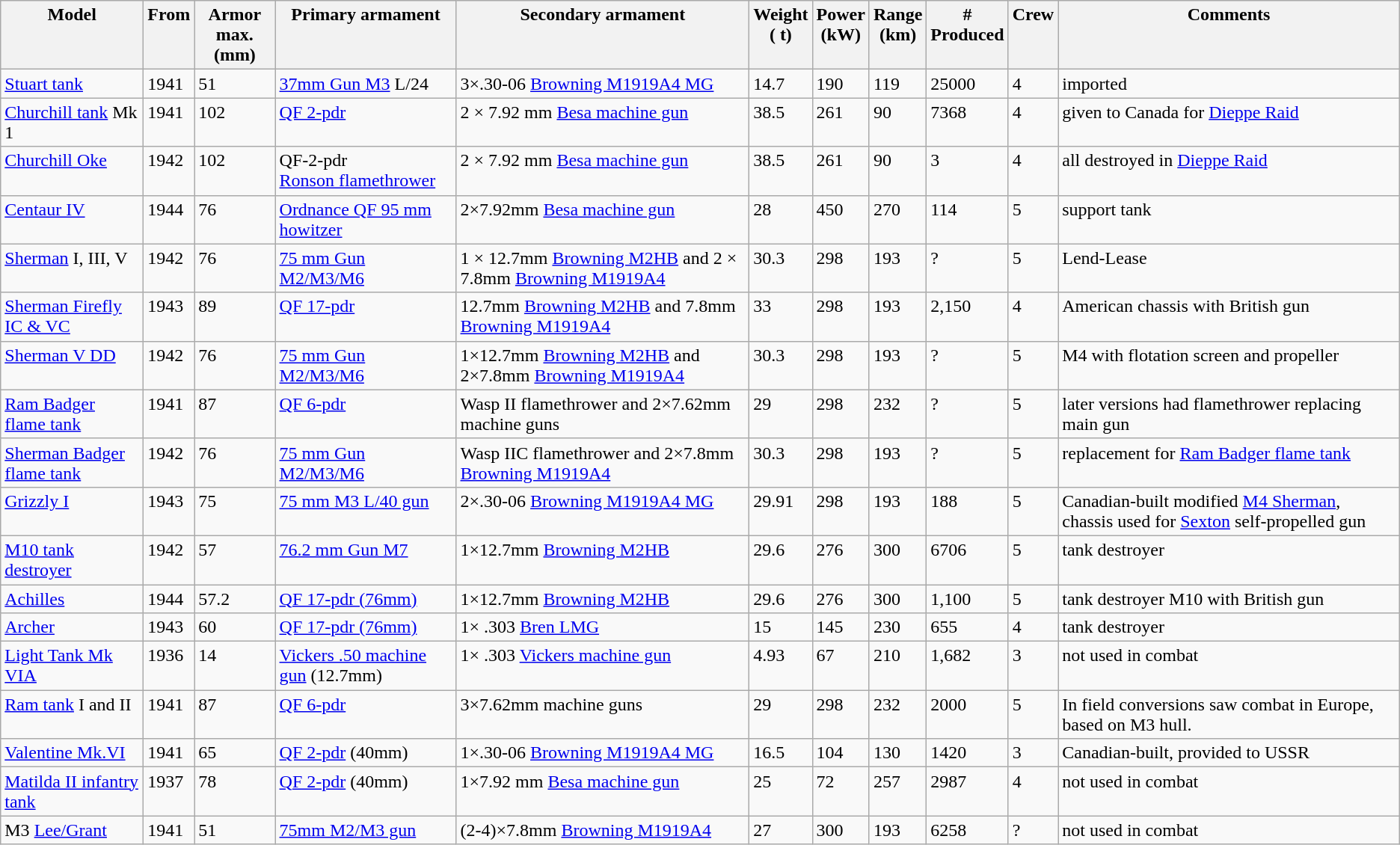<table class="wikitable sortable">
<tr valign="top">
<th>Model</th>
<th>From</th>
<th>Armor max.<br>(mm)</th>
<th>Primary armament</th>
<th>Secondary armament</th>
<th>Weight<br>( t)</th>
<th>Power <br>(kW)</th>
<th>Range<br> (km)</th>
<th>#<br>Produced</th>
<th>Crew</th>
<th>Comments</th>
</tr>
<tr valign="top">
<td><a href='#'>Stuart tank</a></td>
<td>1941</td>
<td>51</td>
<td><a href='#'>37mm Gun M3</a> L/24</td>
<td>3×.30-06 <a href='#'>Browning M1919A4 MG</a></td>
<td>14.7</td>
<td>190</td>
<td>119</td>
<td>25000</td>
<td>4</td>
<td>imported</td>
</tr>
<tr valign="top">
<td><a href='#'>Churchill tank</a> Mk 1</td>
<td>1941</td>
<td>102</td>
<td><a href='#'>QF 2-pdr</a></td>
<td>2 × 7.92 mm <a href='#'>Besa machine gun</a></td>
<td>38.5</td>
<td>261</td>
<td>90</td>
<td>7368</td>
<td>4</td>
<td>given to Canada for <a href='#'>Dieppe Raid</a></td>
</tr>
<tr valign="top">
<td><a href='#'>Churchill Oke</a></td>
<td>1942</td>
<td>102</td>
<td>QF-2-pdr<br><a href='#'>Ronson flamethrower</a></td>
<td>2 × 7.92 mm <a href='#'>Besa machine gun</a></td>
<td>38.5</td>
<td>261</td>
<td>90</td>
<td>3</td>
<td>4</td>
<td>all destroyed in <a href='#'>Dieppe Raid</a></td>
</tr>
<tr valign="top">
<td><a href='#'>Centaur IV</a></td>
<td>1944</td>
<td>76</td>
<td><a href='#'>Ordnance QF 95 mm howitzer</a></td>
<td>2×7.92mm <a href='#'>Besa machine gun</a></td>
<td>28</td>
<td>450</td>
<td>270</td>
<td>114</td>
<td>5</td>
<td>support tank</td>
</tr>
<tr valign="top">
<td><a href='#'>Sherman</a> I, III, V</td>
<td>1942</td>
<td>76</td>
<td><a href='#'>75 mm Gun M2/M3/M6</a></td>
<td>1 × 12.7mm <a href='#'>Browning M2HB</a> and 2 × 7.8mm <a href='#'>Browning M1919A4</a></td>
<td>30.3</td>
<td>298</td>
<td>193</td>
<td>?</td>
<td>5</td>
<td>Lend-Lease</td>
</tr>
<tr valign="top">
<td><a href='#'>Sherman Firefly IC & VC</a></td>
<td>1943</td>
<td>89</td>
<td><a href='#'>QF 17-pdr</a></td>
<td>12.7mm <a href='#'>Browning M2HB</a> and 7.8mm <a href='#'>Browning M1919A4</a></td>
<td>33</td>
<td>298</td>
<td>193</td>
<td>2,150</td>
<td>4</td>
<td>American chassis with British gun</td>
</tr>
<tr valign="top">
<td><a href='#'>Sherman V DD</a></td>
<td>1942</td>
<td>76</td>
<td><a href='#'>75 mm Gun M2/M3/M6</a></td>
<td>1×12.7mm <a href='#'>Browning M2HB</a> and 2×7.8mm <a href='#'>Browning M1919A4</a></td>
<td>30.3</td>
<td>298</td>
<td>193</td>
<td>?</td>
<td>5</td>
<td>M4 with flotation screen and propeller</td>
</tr>
<tr valign="top">
<td><a href='#'>Ram Badger flame tank</a></td>
<td>1941</td>
<td>87</td>
<td><a href='#'>QF 6-pdr</a></td>
<td>Wasp II flamethrower and 2×7.62mm machine guns</td>
<td>29</td>
<td>298</td>
<td>232</td>
<td>?</td>
<td>5</td>
<td>later versions had flamethrower replacing main gun</td>
</tr>
<tr valign="top">
<td><a href='#'>Sherman Badger flame tank</a></td>
<td>1942</td>
<td>76</td>
<td><a href='#'>75 mm Gun M2/M3/M6</a></td>
<td>Wasp IIC flamethrower and 2×7.8mm <a href='#'>Browning M1919A4</a></td>
<td>30.3</td>
<td>298</td>
<td>193</td>
<td>?</td>
<td>5</td>
<td>replacement for <a href='#'>Ram Badger flame tank</a></td>
</tr>
<tr valign="top">
<td><a href='#'>Grizzly I</a></td>
<td>1943</td>
<td>75</td>
<td><a href='#'>75 mm M3 L/40 gun</a></td>
<td>2×.30-06 <a href='#'>Browning M1919A4 MG</a></td>
<td>29.91</td>
<td>298</td>
<td>193</td>
<td>188</td>
<td>5</td>
<td>Canadian-built modified <a href='#'>M4 Sherman</a>, chassis used for <a href='#'>Sexton</a> self-propelled gun</td>
</tr>
<tr valign="top">
<td><a href='#'>M10 tank destroyer</a></td>
<td>1942</td>
<td>57</td>
<td><a href='#'>76.2 mm Gun M7</a></td>
<td>1×12.7mm <a href='#'>Browning M2HB</a></td>
<td>29.6</td>
<td>276</td>
<td>300</td>
<td>6706</td>
<td>5</td>
<td>tank destroyer</td>
</tr>
<tr valign="top">
<td><a href='#'>Achilles</a></td>
<td>1944</td>
<td>57.2</td>
<td><a href='#'>QF 17-pdr (76mm)</a></td>
<td>1×12.7mm <a href='#'>Browning M2HB</a></td>
<td>29.6</td>
<td>276</td>
<td>300</td>
<td>1,100</td>
<td>5</td>
<td>tank destroyer M10 with British gun</td>
</tr>
<tr valign="top">
<td><a href='#'>Archer</a></td>
<td>1943</td>
<td>60</td>
<td><a href='#'>QF 17-pdr (76mm)</a></td>
<td>1× .303 <a href='#'>Bren LMG</a></td>
<td>15</td>
<td>145</td>
<td>230</td>
<td>655</td>
<td>4</td>
<td>tank destroyer</td>
</tr>
<tr valign="top">
<td><a href='#'>Light Tank Mk VIA</a></td>
<td>1936</td>
<td>14</td>
<td><a href='#'>Vickers .50 machine gun</a> (12.7mm)</td>
<td>1× .303 <a href='#'>Vickers machine gun</a></td>
<td>4.93</td>
<td>67</td>
<td>210</td>
<td>1,682</td>
<td>3</td>
<td>not used in combat</td>
</tr>
<tr valign="top">
<td><a href='#'>Ram tank</a> I and II</td>
<td>1941</td>
<td>87</td>
<td><a href='#'>QF 6-pdr</a></td>
<td>3×7.62mm machine guns</td>
<td>29</td>
<td>298</td>
<td>232</td>
<td>2000</td>
<td>5</td>
<td>In field conversions saw combat in Europe, based on M3 hull.</td>
</tr>
<tr valign="top">
<td><a href='#'>Valentine Mk.VI</a></td>
<td>1941</td>
<td>65</td>
<td><a href='#'>QF 2-pdr</a> (40mm)</td>
<td>1×.30-06 <a href='#'>Browning M1919A4 MG</a></td>
<td>16.5</td>
<td>104</td>
<td>130</td>
<td>1420</td>
<td>3</td>
<td>Canadian-built, provided to USSR</td>
</tr>
<tr valign="top">
<td><a href='#'>Matilda II infantry tank</a></td>
<td>1937</td>
<td>78</td>
<td><a href='#'>QF 2-pdr</a> (40mm)</td>
<td>1×7.92 mm <a href='#'>Besa machine gun</a></td>
<td>25</td>
<td>72</td>
<td>257</td>
<td>2987</td>
<td>4</td>
<td>not used in combat</td>
</tr>
<tr valign="top">
<td>M3 <a href='#'>Lee/Grant</a></td>
<td>1941</td>
<td>51</td>
<td><a href='#'>75mm M2/M3 gun</a></td>
<td>(2-4)×7.8mm <a href='#'>Browning M1919A4</a></td>
<td>27</td>
<td>300</td>
<td>193</td>
<td>6258</td>
<td>?</td>
<td>not used in combat</td>
</tr>
</table>
